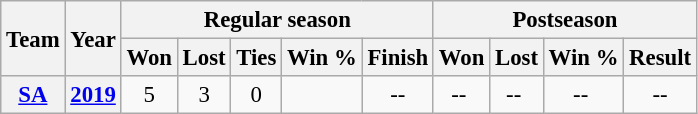<table class="wikitable" style="font-size: 95%; text-align:center;">
<tr>
<th rowspan="2">Team</th>
<th rowspan="2">Year</th>
<th colspan="5">Regular season</th>
<th colspan="4">Postseason</th>
</tr>
<tr>
<th>Won</th>
<th>Lost</th>
<th>Ties</th>
<th>Win %</th>
<th>Finish</th>
<th>Won</th>
<th>Lost</th>
<th>Win %</th>
<th>Result</th>
</tr>
<tr>
<th><a href='#'>SA</a></th>
<th><a href='#'>2019</a></th>
<td>5</td>
<td>3</td>
<td>0</td>
<td></td>
<td>--</td>
<td>-- </td>
<td>-- </td>
<td>-- </td>
<td>--</td>
</tr>
</table>
